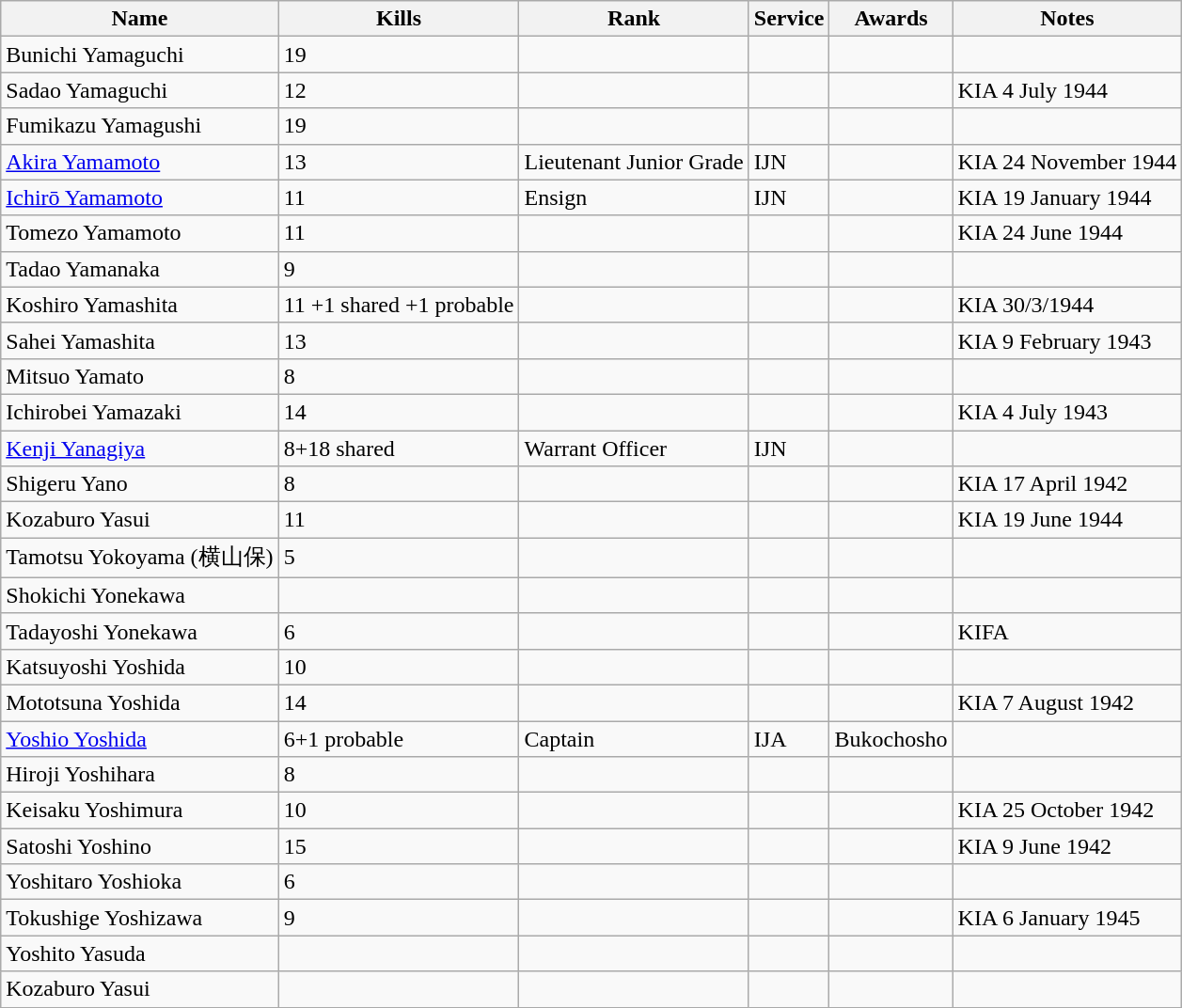<table class=wikitable>
<tr>
<th>Name</th>
<th>Kills</th>
<th>Rank</th>
<th>Service</th>
<th>Awards</th>
<th>Notes</th>
</tr>
<tr>
<td>Bunichi Yamaguchi</td>
<td>19</td>
<td></td>
<td></td>
<td></td>
<td></td>
</tr>
<tr>
<td>Sadao Yamaguchi</td>
<td>12</td>
<td></td>
<td></td>
<td></td>
<td>KIA 4 July 1944</td>
</tr>
<tr>
<td>Fumikazu Yamagushi</td>
<td>19</td>
<td></td>
<td></td>
<td></td>
<td></td>
</tr>
<tr>
<td><a href='#'>Akira Yamamoto</a></td>
<td>13</td>
<td>Lieutenant Junior Grade</td>
<td>IJN</td>
<td></td>
<td>KIA 24 November 1944</td>
</tr>
<tr>
<td><a href='#'>Ichirō Yamamoto</a></td>
<td>11</td>
<td>Ensign</td>
<td>IJN</td>
<td></td>
<td>KIA 19 January 1944</td>
</tr>
<tr>
<td>Tomezo Yamamoto</td>
<td>11</td>
<td></td>
<td></td>
<td></td>
<td>KIA 24 June 1944</td>
</tr>
<tr>
<td>Tadao Yamanaka</td>
<td>9</td>
<td></td>
<td></td>
<td></td>
<td></td>
</tr>
<tr>
<td>Koshiro Yamashita</td>
<td>11 +1 shared +1 probable</td>
<td></td>
<td></td>
<td></td>
<td>KIA 30/3/1944</td>
</tr>
<tr>
<td>Sahei Yamashita</td>
<td>13</td>
<td></td>
<td></td>
<td></td>
<td>KIA 9 February 1943</td>
</tr>
<tr>
<td>Mitsuo Yamato</td>
<td>8</td>
<td></td>
<td></td>
<td></td>
<td></td>
</tr>
<tr>
<td>Ichirobei Yamazaki</td>
<td>14</td>
<td></td>
<td></td>
<td></td>
<td>KIA 4 July 1943</td>
</tr>
<tr>
<td><a href='#'>Kenji Yanagiya</a></td>
<td>8+18 shared</td>
<td>Warrant Officer</td>
<td>IJN</td>
<td></td>
<td></td>
</tr>
<tr>
<td>Shigeru Yano</td>
<td>8</td>
<td></td>
<td></td>
<td></td>
<td>KIA 17 April 1942</td>
</tr>
<tr>
<td>Kozaburo Yasui</td>
<td>11</td>
<td></td>
<td></td>
<td></td>
<td>KIA 19 June 1944</td>
</tr>
<tr>
<td>Tamotsu Yokoyama (横山保)</td>
<td>5</td>
<td></td>
<td></td>
<td></td>
<td></td>
</tr>
<tr>
<td>Shokichi Yonekawa</td>
<td></td>
<td></td>
<td></td>
<td></td>
<td></td>
</tr>
<tr>
<td>Tadayoshi Yonekawa</td>
<td>6</td>
<td></td>
<td></td>
<td></td>
<td>KIFA</td>
</tr>
<tr>
<td>Katsuyoshi Yoshida</td>
<td>10</td>
<td></td>
<td></td>
<td></td>
<td></td>
</tr>
<tr>
<td>Mototsuna Yoshida</td>
<td>14</td>
<td></td>
<td></td>
<td></td>
<td>KIA 7 August 1942</td>
</tr>
<tr>
<td><a href='#'>Yoshio Yoshida</a></td>
<td>6+1 probable</td>
<td>Captain</td>
<td>IJA</td>
<td>Bukochosho</td>
<td></td>
</tr>
<tr>
<td>Hiroji Yoshihara</td>
<td>8</td>
<td></td>
<td></td>
<td></td>
<td></td>
</tr>
<tr>
<td>Keisaku Yoshimura</td>
<td>10</td>
<td></td>
<td></td>
<td></td>
<td>KIA 25 October 1942</td>
</tr>
<tr>
<td>Satoshi Yoshino</td>
<td>15</td>
<td></td>
<td></td>
<td></td>
<td>KIA 9 June 1942</td>
</tr>
<tr>
<td>Yoshitaro Yoshioka</td>
<td>6</td>
<td></td>
<td></td>
<td></td>
<td></td>
</tr>
<tr>
<td>Tokushige Yoshizawa</td>
<td>9</td>
<td></td>
<td></td>
<td></td>
<td>KIA 6 January 1945</td>
</tr>
<tr>
<td>Yoshito Yasuda</td>
<td></td>
<td></td>
<td></td>
<td></td>
<td></td>
</tr>
<tr>
<td>Kozaburo Yasui</td>
<td></td>
<td></td>
<td></td>
<td></td>
<td></td>
</tr>
</table>
